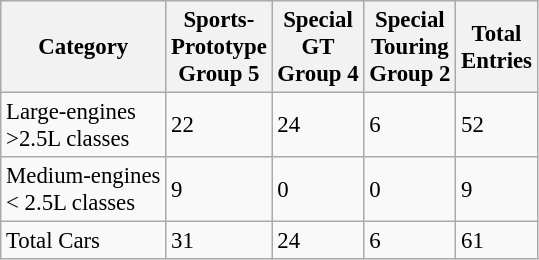<table class="wikitable" style="font-size: 95%;">
<tr>
<th>Category</th>
<th>Sports-<br>Prototype<br>Group 5</th>
<th>Special<br> GT<br>Group 4</th>
<th>Special<br>Touring<br>Group 2</th>
<th>Total<br>Entries</th>
</tr>
<tr>
<td>Large-engines<br> >2.5L classes</td>
<td>22</td>
<td>24</td>
<td>6</td>
<td>52</td>
</tr>
<tr>
<td>Medium-engines<br> < 2.5L classes</td>
<td>9</td>
<td>0</td>
<td>0</td>
<td>9</td>
</tr>
<tr>
<td>Total Cars</td>
<td>31</td>
<td>24</td>
<td>6</td>
<td>61</td>
</tr>
</table>
